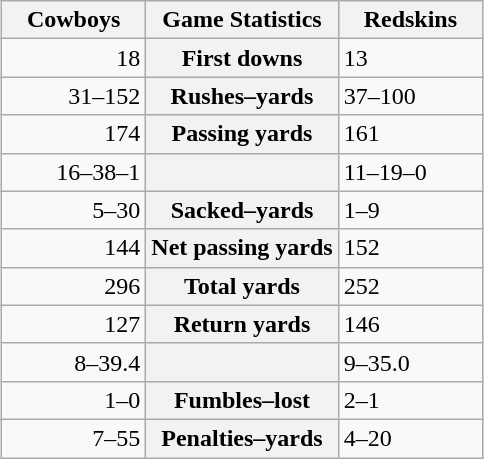<table class="wikitable" style="margin: 1em auto 1em auto">
<tr>
<th style="width:30%;">Cowboys</th>
<th style="width:40%;">Game Statistics</th>
<th style="width:30%;">Redskins</th>
</tr>
<tr>
<td style="text-align:right;">18</td>
<th>First downs</th>
<td>13</td>
</tr>
<tr>
<td style="text-align:right;">31–152</td>
<th>Rushes–yards</th>
<td>37–100</td>
</tr>
<tr>
<td style="text-align:right;">174</td>
<th>Passing yards</th>
<td>161</td>
</tr>
<tr>
<td style="text-align:right;">16–38–1</td>
<th></th>
<td>11–19–0</td>
</tr>
<tr>
<td style="text-align:right;">5–30</td>
<th>Sacked–yards</th>
<td>1–9</td>
</tr>
<tr>
<td style="text-align:right;">144</td>
<th>Net passing yards</th>
<td>152</td>
</tr>
<tr>
<td style="text-align:right;">296</td>
<th>Total yards</th>
<td>252</td>
</tr>
<tr>
<td style="text-align:right;">127</td>
<th>Return yards</th>
<td>146</td>
</tr>
<tr>
<td style="text-align:right;">8–39.4</td>
<th></th>
<td>9–35.0</td>
</tr>
<tr>
<td style="text-align:right;">1–0</td>
<th>Fumbles–lost</th>
<td>2–1</td>
</tr>
<tr>
<td style="text-align:right;">7–55</td>
<th>Penalties–yards</th>
<td>4–20</td>
</tr>
</table>
